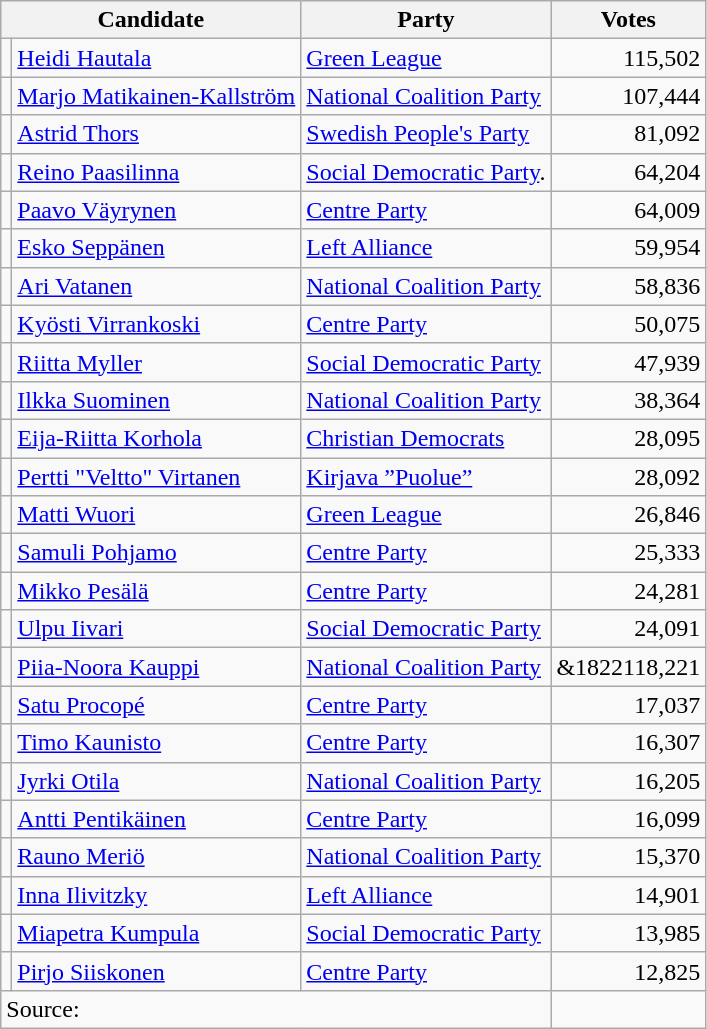<table class="wikitable sortable">
<tr>
<th colspan=2>Candidate</th>
<th>Party</th>
<th>Votes</th>
</tr>
<tr>
<td bgcolor=></td>
<td><a href='#'>Heidi Hautala</a></td>
<td><a href='#'>Green League</a></td>
<td align=right>115,502</td>
</tr>
<tr>
<td bgcolor=></td>
<td><a href='#'>Marjo Matikainen-Kallström</a></td>
<td><a href='#'>National Coalition Party</a></td>
<td align=right>107,444</td>
</tr>
<tr>
<td bgcolor=></td>
<td><a href='#'>Astrid Thors</a></td>
<td><a href='#'>Swedish People's Party</a></td>
<td align=right>81,092</td>
</tr>
<tr>
<td bgcolor=></td>
<td><a href='#'>Reino Paasilinna</a></td>
<td><a href='#'>Social Democratic Party</a>.</td>
<td align=right>64,204</td>
</tr>
<tr>
<td bgcolor=></td>
<td><a href='#'>Paavo Väyrynen</a></td>
<td><a href='#'>Centre Party</a></td>
<td align=right>64,009</td>
</tr>
<tr>
<td bgcolor=></td>
<td><a href='#'>Esko Seppänen</a></td>
<td><a href='#'>Left Alliance</a></td>
<td align=right>59,954</td>
</tr>
<tr>
<td bgcolor=></td>
<td><a href='#'>Ari Vatanen</a></td>
<td><a href='#'>National Coalition Party</a></td>
<td align=right>58,836</td>
</tr>
<tr>
<td bgcolor=></td>
<td><a href='#'>Kyösti Virrankoski</a></td>
<td><a href='#'>Centre Party</a></td>
<td align=right>50,075</td>
</tr>
<tr>
<td bgcolor=></td>
<td><a href='#'>Riitta Myller</a></td>
<td><a href='#'>Social Democratic Party</a></td>
<td align=right>47,939</td>
</tr>
<tr>
<td bgcolor=></td>
<td><a href='#'>Ilkka Suominen</a></td>
<td><a href='#'>National Coalition Party</a></td>
<td align=right>38,364</td>
</tr>
<tr>
<td bgcolor=></td>
<td><a href='#'>Eija-Riitta Korhola</a></td>
<td><a href='#'>Christian Democrats</a></td>
<td align=right>28,095</td>
</tr>
<tr>
<td bgcolor=></td>
<td><a href='#'>Pertti "Veltto" Virtanen</a></td>
<td><a href='#'>Kirjava ”Puolue”</a></td>
<td align=right>28,092</td>
</tr>
<tr>
<td bgcolor=></td>
<td><a href='#'>Matti Wuori</a></td>
<td><a href='#'>Green League</a></td>
<td align=right>26,846</td>
</tr>
<tr>
<td bgcolor=></td>
<td><a href='#'>Samuli Pohjamo</a></td>
<td><a href='#'>Centre Party</a></td>
<td align=right>25,333</td>
</tr>
<tr>
<td bgcolor=></td>
<td><a href='#'>Mikko Pesälä</a></td>
<td><a href='#'>Centre Party</a></td>
<td align=right>24,281</td>
</tr>
<tr>
<td bgcolor=></td>
<td><a href='#'>Ulpu Iivari</a></td>
<td><a href='#'>Social Democratic Party</a></td>
<td align=right>24,091</td>
</tr>
<tr>
<td bgcolor=></td>
<td><a href='#'>Piia-Noora Kauppi</a></td>
<td><a href='#'>National Coalition Party</a></td>
<td align=right><span>&18221</span>18,221</td>
</tr>
<tr>
<td bgcolor=></td>
<td><a href='#'>Satu Procopé</a></td>
<td><a href='#'>Centre Party</a></td>
<td align=right>17,037</td>
</tr>
<tr>
<td bgcolor=></td>
<td><a href='#'>Timo Kaunisto</a></td>
<td><a href='#'>Centre Party</a></td>
<td align=right>16,307</td>
</tr>
<tr>
<td bgcolor=></td>
<td><a href='#'>Jyrki Otila</a></td>
<td><a href='#'>National Coalition Party</a></td>
<td align=right>16,205</td>
</tr>
<tr>
<td bgcolor=></td>
<td><a href='#'>Antti Pentikäinen</a></td>
<td><a href='#'>Centre Party</a></td>
<td align=right>16,099</td>
</tr>
<tr>
<td bgcolor=></td>
<td><a href='#'>Rauno Meriö</a></td>
<td><a href='#'>National Coalition Party</a></td>
<td align=right>15,370</td>
</tr>
<tr>
<td bgcolor=></td>
<td><a href='#'>Inna Ilivitzky</a></td>
<td><a href='#'>Left Alliance</a></td>
<td align=right>14,901</td>
</tr>
<tr>
<td bgcolor=></td>
<td><a href='#'>Miapetra Kumpula</a></td>
<td><a href='#'>Social Democratic Party</a></td>
<td align=right>13,985</td>
</tr>
<tr>
<td bgcolor=></td>
<td><a href='#'>Pirjo Siiskonen</a></td>
<td><a href='#'>Centre Party</a></td>
<td align=right>12,825</td>
</tr>
<tr class=sortbottom>
<td colspan=3>Source: </td>
</tr>
</table>
